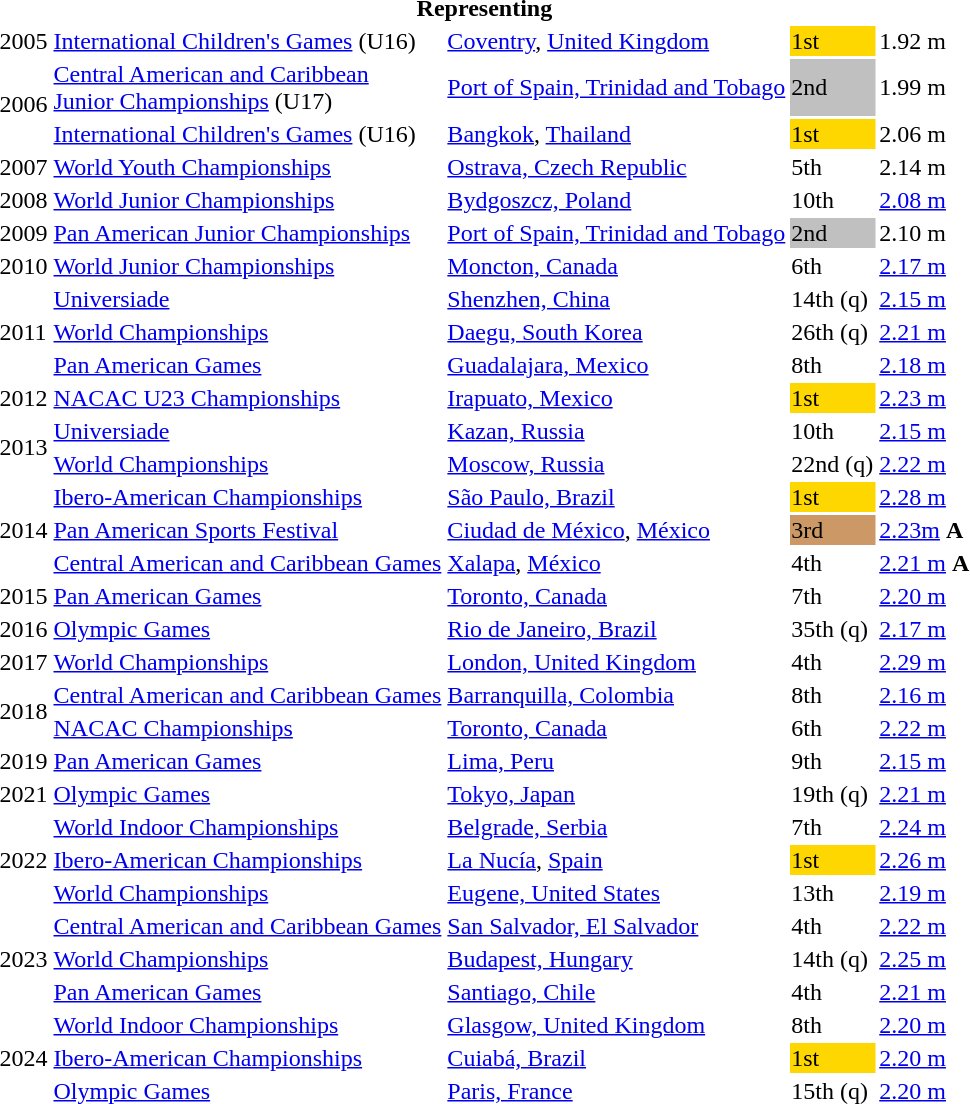<table>
<tr>
<th colspan="5">Representing </th>
</tr>
<tr>
<td>2005</td>
<td><a href='#'>International Children's Games</a> (U16)</td>
<td><a href='#'>Coventry</a>, <a href='#'>United Kingdom</a></td>
<td bgcolor=gold>1st</td>
<td>1.92 m</td>
</tr>
<tr>
<td rowspan=2>2006</td>
<td><a href='#'>Central American and Caribbean<br>Junior Championships</a> (U17)</td>
<td><a href='#'>Port of Spain, Trinidad and Tobago</a></td>
<td bgcolor=silver>2nd</td>
<td>1.99 m</td>
</tr>
<tr>
<td><a href='#'>International Children's Games</a> (U16)</td>
<td><a href='#'>Bangkok</a>, <a href='#'>Thailand</a></td>
<td bgcolor=gold>1st</td>
<td>2.06 m</td>
</tr>
<tr>
<td>2007</td>
<td><a href='#'>World Youth Championships</a></td>
<td><a href='#'>Ostrava, Czech Republic</a></td>
<td>5th</td>
<td>2.14 m</td>
</tr>
<tr>
<td>2008</td>
<td><a href='#'>World Junior Championships</a></td>
<td><a href='#'>Bydgoszcz, Poland</a></td>
<td>10th</td>
<td><a href='#'>2.08 m</a></td>
</tr>
<tr>
<td>2009</td>
<td><a href='#'>Pan American Junior Championships</a></td>
<td><a href='#'>Port of Spain, Trinidad and Tobago</a></td>
<td bgcolor=silver>2nd</td>
<td>2.10 m</td>
</tr>
<tr>
<td>2010</td>
<td><a href='#'>World Junior Championships</a></td>
<td><a href='#'>Moncton, Canada</a></td>
<td>6th</td>
<td><a href='#'>2.17 m</a></td>
</tr>
<tr>
<td rowspan=3>2011</td>
<td><a href='#'>Universiade</a></td>
<td><a href='#'>Shenzhen, China</a></td>
<td>14th (q)</td>
<td><a href='#'>2.15 m</a></td>
</tr>
<tr>
<td><a href='#'>World Championships</a></td>
<td><a href='#'>Daegu, South Korea</a></td>
<td>26th (q)</td>
<td><a href='#'>2.21 m</a></td>
</tr>
<tr>
<td><a href='#'>Pan American Games</a></td>
<td><a href='#'>Guadalajara, Mexico</a></td>
<td>8th</td>
<td><a href='#'>2.18 m</a></td>
</tr>
<tr>
<td>2012</td>
<td><a href='#'>NACAC U23 Championships</a></td>
<td><a href='#'>Irapuato, Mexico</a></td>
<td bgcolor=gold>1st</td>
<td><a href='#'>2.23 m</a></td>
</tr>
<tr>
<td rowspan=2>2013</td>
<td><a href='#'>Universiade</a></td>
<td><a href='#'>Kazan, Russia</a></td>
<td>10th</td>
<td><a href='#'>2.15 m</a></td>
</tr>
<tr>
<td><a href='#'>World Championships</a></td>
<td><a href='#'>Moscow, Russia</a></td>
<td>22nd (q)</td>
<td><a href='#'>2.22 m</a></td>
</tr>
<tr>
<td rowspan=3>2014</td>
<td><a href='#'>Ibero-American Championships</a></td>
<td><a href='#'>São Paulo, Brazil</a></td>
<td bgcolor=gold>1st</td>
<td><a href='#'>2.28 m</a></td>
</tr>
<tr>
<td><a href='#'>Pan American Sports Festival</a></td>
<td><a href='#'>Ciudad de México</a>, <a href='#'>México</a></td>
<td bgcolor="cc9966">3rd</td>
<td><a href='#'>2.23m</a> <strong>A</strong></td>
</tr>
<tr>
<td><a href='#'>Central American and Caribbean Games</a></td>
<td><a href='#'>Xalapa</a>, <a href='#'>México</a></td>
<td>4th</td>
<td><a href='#'>2.21 m</a> <strong>A</strong></td>
</tr>
<tr>
<td>2015</td>
<td><a href='#'>Pan American Games</a></td>
<td><a href='#'>Toronto, Canada</a></td>
<td>7th</td>
<td><a href='#'>2.20 m</a></td>
</tr>
<tr>
<td>2016</td>
<td><a href='#'>Olympic Games</a></td>
<td><a href='#'>Rio de Janeiro, Brazil</a></td>
<td>35th (q)</td>
<td><a href='#'>2.17 m</a></td>
</tr>
<tr>
<td>2017</td>
<td><a href='#'>World Championships</a></td>
<td><a href='#'>London, United Kingdom</a></td>
<td>4th</td>
<td><a href='#'>2.29 m</a></td>
</tr>
<tr>
<td rowspan=2>2018</td>
<td><a href='#'>Central American and Caribbean Games</a></td>
<td><a href='#'>Barranquilla, Colombia</a></td>
<td>8th</td>
<td><a href='#'>2.16 m</a></td>
</tr>
<tr>
<td><a href='#'>NACAC Championships</a></td>
<td><a href='#'>Toronto, Canada</a></td>
<td>6th</td>
<td><a href='#'>2.22 m</a></td>
</tr>
<tr>
<td>2019</td>
<td><a href='#'>Pan American Games</a></td>
<td><a href='#'>Lima, Peru</a></td>
<td>9th</td>
<td><a href='#'>2.15 m</a></td>
</tr>
<tr>
<td>2021</td>
<td><a href='#'>Olympic Games</a></td>
<td><a href='#'>Tokyo, Japan</a></td>
<td>19th (q)</td>
<td><a href='#'>2.21 m</a></td>
</tr>
<tr>
<td rowspan=3>2022</td>
<td><a href='#'>World Indoor Championships</a></td>
<td><a href='#'>Belgrade, Serbia</a></td>
<td>7th</td>
<td><a href='#'>2.24 m</a></td>
</tr>
<tr>
<td><a href='#'>Ibero-American Championships</a></td>
<td><a href='#'>La Nucía</a>, <a href='#'>Spain</a></td>
<td bgcolor=gold>1st</td>
<td><a href='#'>2.26 m</a></td>
</tr>
<tr>
<td><a href='#'>World Championships</a></td>
<td><a href='#'>Eugene, United States</a></td>
<td>13th</td>
<td><a href='#'>2.19 m</a></td>
</tr>
<tr>
<td rowspan=3>2023</td>
<td><a href='#'>Central American and Caribbean Games</a></td>
<td><a href='#'>San Salvador, El Salvador</a></td>
<td>4th</td>
<td><a href='#'>2.22 m</a></td>
</tr>
<tr>
<td><a href='#'>World Championships</a></td>
<td><a href='#'>Budapest, Hungary</a></td>
<td>14th (q)</td>
<td><a href='#'>2.25 m</a></td>
</tr>
<tr>
<td><a href='#'>Pan American Games</a></td>
<td><a href='#'>Santiago, Chile</a></td>
<td>4th</td>
<td><a href='#'>2.21 m</a></td>
</tr>
<tr>
<td rowspan=3>2024</td>
<td><a href='#'>World Indoor Championships</a></td>
<td><a href='#'>Glasgow, United Kingdom</a></td>
<td>8th</td>
<td><a href='#'>2.20 m</a></td>
</tr>
<tr>
<td><a href='#'>Ibero-American Championships</a></td>
<td><a href='#'>Cuiabá, Brazil</a></td>
<td bgcolor=gold>1st</td>
<td><a href='#'>2.20 m</a></td>
</tr>
<tr>
<td><a href='#'>Olympic Games</a></td>
<td><a href='#'>Paris, France</a></td>
<td>15th (q)</td>
<td><a href='#'>2.20 m</a></td>
</tr>
</table>
